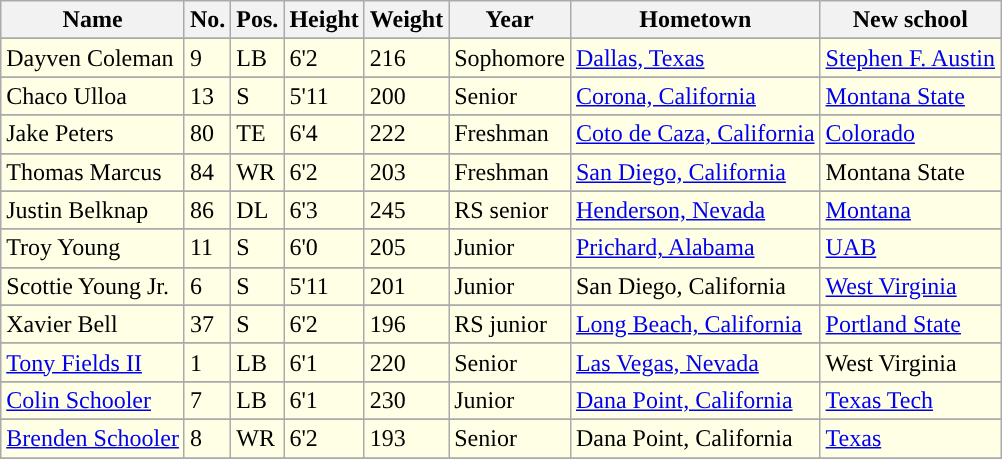<table class="wikitable sortable">
<tr>
<th>Name</th>
<th>No.</th>
<th>Pos.</th>
<th>Height</th>
<th>Weight</th>
<th>Year</th>
<th>Hometown</th>
<th class="unsortable">New school</th>
</tr>
<tr>
</tr>
<tr style="background:#FFFFE6;">
<td>Dayven Coleman</td>
<td>9</td>
<td>LB</td>
<td>6'2</td>
<td>216</td>
<td>Sophomore</td>
<td><a href='#'>Dallas, Texas</a></td>
<td><a href='#'>Stephen F. Austin</a></td>
</tr>
<tr>
</tr>
<tr style="background:#FFFFE6;">
<td>Chaco Ulloa</td>
<td>13</td>
<td>S</td>
<td>5'11</td>
<td>200</td>
<td>Senior</td>
<td><a href='#'>Corona, California</a></td>
<td><a href='#'>Montana State</a></td>
</tr>
<tr>
</tr>
<tr style="background:#FFFFE6;">
<td>Jake Peters</td>
<td>80</td>
<td>TE</td>
<td>6'4</td>
<td>222</td>
<td>Freshman</td>
<td><a href='#'>Coto de Caza, California</a></td>
<td><a href='#'>Colorado</a></td>
</tr>
<tr>
</tr>
<tr style="background:#FFFFE6;">
<td>Thomas Marcus</td>
<td>84</td>
<td>WR</td>
<td>6'2</td>
<td>203</td>
<td>Freshman</td>
<td><a href='#'>San Diego, California</a></td>
<td>Montana State</td>
</tr>
<tr>
</tr>
<tr style="background:#FFFFE6;">
<td>Justin Belknap</td>
<td>86</td>
<td>DL</td>
<td>6'3</td>
<td>245</td>
<td>RS senior</td>
<td><a href='#'>Henderson, Nevada</a></td>
<td><a href='#'>Montana</a></td>
</tr>
<tr>
</tr>
<tr style="background:#FFFFE6;">
<td>Troy Young</td>
<td>11</td>
<td>S</td>
<td>6'0</td>
<td>205</td>
<td>Junior</td>
<td><a href='#'>Prichard, Alabama</a></td>
<td><a href='#'>UAB</a></td>
</tr>
<tr>
</tr>
<tr style="background:#FFFFE6;">
<td>Scottie Young Jr.</td>
<td>6</td>
<td>S</td>
<td>5'11</td>
<td>201</td>
<td>Junior</td>
<td>San Diego, California</td>
<td><a href='#'>West Virginia</a></td>
</tr>
<tr>
</tr>
<tr style="background:#FFFFE6;">
<td>Xavier Bell</td>
<td>37</td>
<td>S</td>
<td>6'2</td>
<td>196</td>
<td>RS junior</td>
<td><a href='#'>Long Beach, California</a></td>
<td><a href='#'>Portland State</a></td>
</tr>
<tr>
</tr>
<tr style="background:#FFFFE6;">
<td><a href='#'>Tony Fields II</a></td>
<td>1</td>
<td>LB</td>
<td>6'1</td>
<td>220</td>
<td>Senior</td>
<td><a href='#'>Las Vegas, Nevada</a></td>
<td>West Virginia</td>
</tr>
<tr>
</tr>
<tr style="background:#FFFFE6;">
<td><a href='#'>Colin Schooler</a></td>
<td>7</td>
<td>LB</td>
<td>6'1</td>
<td>230</td>
<td>Junior</td>
<td><a href='#'>Dana Point, California</a></td>
<td><a href='#'>Texas Tech</a></td>
</tr>
<tr>
</tr>
<tr style="background:#FFFFE6;">
<td><a href='#'>Brenden Schooler</a></td>
<td>8</td>
<td>WR</td>
<td>6'2</td>
<td>193</td>
<td>Senior</td>
<td>Dana Point, California</td>
<td><a href='#'>Texas</a></td>
</tr>
<tr>
</tr>
</table>
